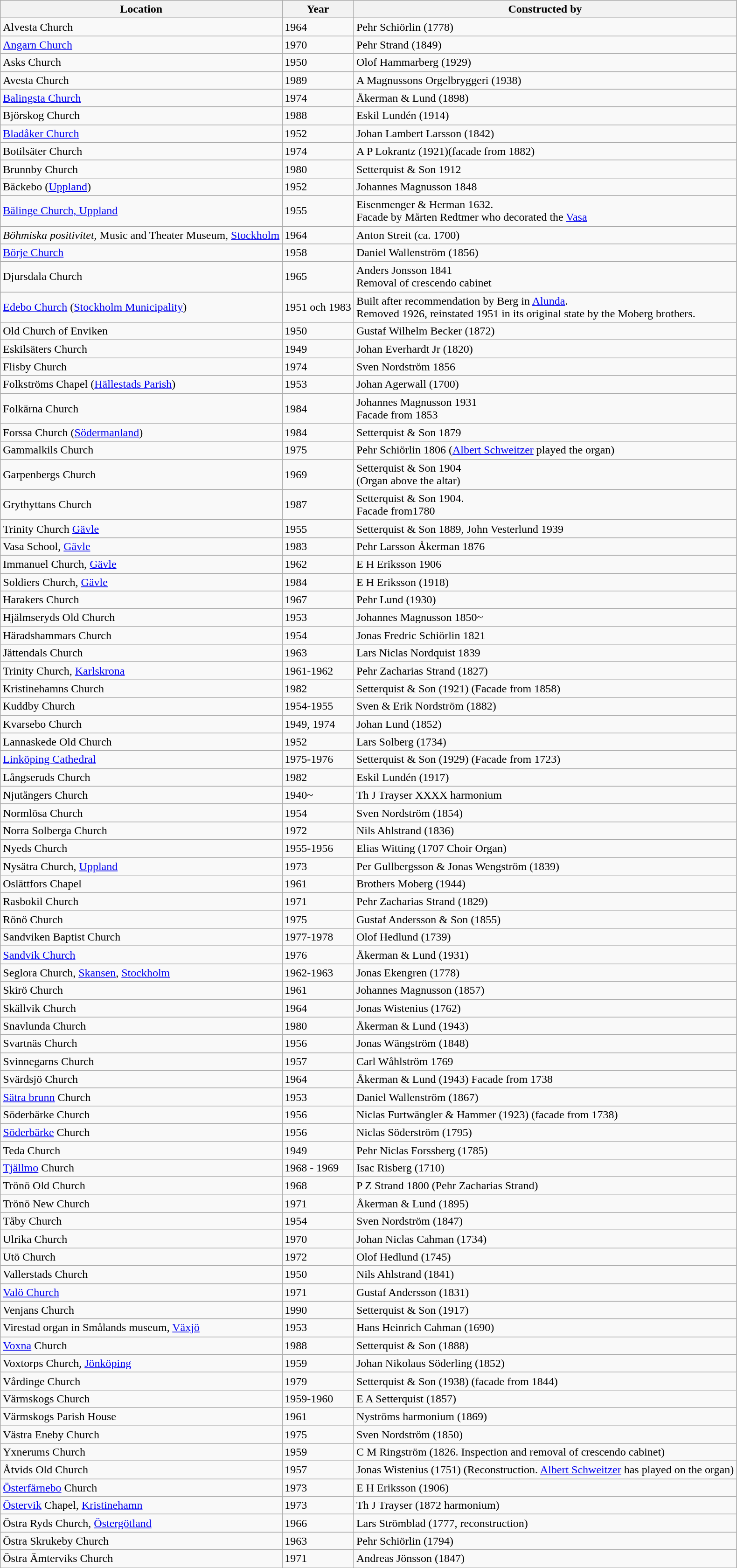<table class="wikitable">
<tr>
<th>Location</th>
<th>Year</th>
<th>Constructed by</th>
</tr>
<tr>
<td>Alvesta Church</td>
<td>1964</td>
<td>Pehr Schiörlin (1778)</td>
</tr>
<tr>
<td><a href='#'>Angarn Church</a></td>
<td>1970</td>
<td>Pehr Strand (1849)</td>
</tr>
<tr>
<td>Asks Church</td>
<td>1950</td>
<td>Olof Hammarberg (1929)</td>
</tr>
<tr>
<td>Avesta Church</td>
<td>1989</td>
<td>A Magnussons Orgelbryggeri (1938)</td>
</tr>
<tr>
<td><a href='#'>Balingsta Church</a></td>
<td>1974</td>
<td>Åkerman & Lund (1898)</td>
</tr>
<tr>
<td>Björskog Church</td>
<td>1988</td>
<td>Eskil Lundén (1914)</td>
</tr>
<tr>
<td><a href='#'>Bladåker Church</a></td>
<td>1952</td>
<td>Johan Lambert Larsson (1842)</td>
</tr>
<tr>
<td>Botilsäter Church</td>
<td>1974</td>
<td>A P Lokrantz (1921)(facade from 1882)</td>
</tr>
<tr>
<td>Brunnby Church</td>
<td>1980</td>
<td>Setterquist & Son 1912</td>
</tr>
<tr>
<td>Bäckebo (<a href='#'>Uppland</a>)</td>
<td>1952</td>
<td>Johannes Magnusson 1848</td>
</tr>
<tr>
<td><a href='#'>Bälinge Church, Uppland</a></td>
<td>1955</td>
<td>Eisenmenger & Herman 1632. <br> Facade by Mårten Redtmer who decorated the <a href='#'>Vasa</a></td>
</tr>
<tr>
<td><em>Böhmiska positivitet</em>, Music and Theater Museum, <a href='#'>Stockholm</a></td>
<td>1964</td>
<td>Anton Streit (ca. 1700)</td>
</tr>
<tr>
<td><a href='#'>Börje Church</a></td>
<td>1958</td>
<td>Daniel Wallenström (1856)</td>
</tr>
<tr>
<td>Djursdala Church</td>
<td>1965</td>
<td>Anders Jonsson 1841 <br> Removal of crescendo cabinet</td>
</tr>
<tr>
<td><a href='#'>Edebo Church</a> (<a href='#'>Stockholm Municipality</a>)</td>
<td>1951 och 1983</td>
<td>Built after recommendation by Berg in <a href='#'>Alunda</a>. <br> Removed 1926, reinstated 1951 in its original state by the Moberg brothers.</td>
</tr>
<tr>
<td>Old Church of Enviken</td>
<td>1950</td>
<td>Gustaf Wilhelm Becker (1872)</td>
</tr>
<tr>
<td>Eskilsäters Church</td>
<td>1949</td>
<td>Johan Everhardt Jr (1820)</td>
</tr>
<tr>
<td>Flisby Church</td>
<td>1974</td>
<td>Sven Nordström 1856</td>
</tr>
<tr>
<td>Folkströms Chapel (<a href='#'>Hällestads Parish</a>)</td>
<td>1953</td>
<td>Johan Agerwall (1700)</td>
</tr>
<tr>
<td>Folkärna Church</td>
<td>1984</td>
<td>Johannes Magnusson 1931 <br> Facade from 1853</td>
</tr>
<tr>
<td>Forssa Church (<a href='#'>Södermanland</a>)</td>
<td>1984</td>
<td>Setterquist & Son 1879</td>
</tr>
<tr>
<td>Gammalkils Church</td>
<td>1975</td>
<td>Pehr Schiörlin 1806 (<a href='#'>Albert Schweitzer</a> played the organ)</td>
</tr>
<tr>
<td>Garpenbergs Church</td>
<td>1969</td>
<td>Setterquist & Son 1904 <br> (Organ above the altar)</td>
</tr>
<tr>
<td>Grythyttans Church</td>
<td>1987</td>
<td>Setterquist & Son 1904. <br> Facade from1780</td>
</tr>
<tr>
<td>Trinity Church <a href='#'>Gävle</a></td>
<td>1955</td>
<td>Setterquist & Son 1889, John Vesterlund 1939</td>
</tr>
<tr>
<td>Vasa School, <a href='#'>Gävle</a></td>
<td>1983</td>
<td>Pehr Larsson Åkerman 1876</td>
</tr>
<tr>
<td>Immanuel Church, <a href='#'>Gävle</a></td>
<td>1962</td>
<td>E H Eriksson 1906</td>
</tr>
<tr>
<td>Soldiers Church, <a href='#'>Gävle</a></td>
<td>1984</td>
<td>E H Eriksson (1918)</td>
</tr>
<tr>
<td>Harakers Church</td>
<td>1967</td>
<td>Pehr Lund (1930)</td>
</tr>
<tr>
<td>Hjälmseryds Old Church</td>
<td>1953</td>
<td>Johannes Magnusson 1850~</td>
</tr>
<tr>
<td>Häradshammars Church</td>
<td>1954</td>
<td>Jonas Fredric Schiörlin 1821</td>
</tr>
<tr>
<td>Jättendals Church</td>
<td>1963</td>
<td>Lars Niclas Nordquist 1839</td>
</tr>
<tr>
<td>Trinity Church, <a href='#'>Karlskrona</a></td>
<td>1961-1962</td>
<td>Pehr Zacharias Strand (1827)</td>
</tr>
<tr>
<td>Kristinehamns Church</td>
<td>1982</td>
<td>Setterquist & Son (1921) (Facade from 1858)</td>
</tr>
<tr>
<td>Kuddby Church</td>
<td>1954-1955</td>
<td>Sven & Erik Nordström (1882)</td>
</tr>
<tr>
<td>Kvarsebo Church</td>
<td>1949, 1974</td>
<td>Johan Lund (1852)</td>
</tr>
<tr>
<td>Lannaskede Old Church</td>
<td>1952</td>
<td>Lars Solberg (1734)</td>
</tr>
<tr>
<td><a href='#'>Linköping Cathedral</a></td>
<td>1975-1976</td>
<td>Setterquist & Son (1929) (Facade from 1723)</td>
</tr>
<tr>
<td>Långseruds Church</td>
<td>1982</td>
<td>Eskil Lundén (1917)</td>
</tr>
<tr>
<td>Njutångers Church</td>
<td>1940~</td>
<td>Th J Trayser XXXX harmonium</td>
</tr>
<tr>
<td>Normlösa Church</td>
<td>1954</td>
<td>Sven Nordström (1854)</td>
</tr>
<tr>
<td>Norra Solberga Church</td>
<td>1972</td>
<td>Nils Ahlstrand (1836)</td>
</tr>
<tr>
<td>Nyeds Church</td>
<td>1955-1956</td>
<td>Elias Witting (1707 Choir Organ)</td>
</tr>
<tr>
<td>Nysätra Church, <a href='#'>Uppland</a></td>
<td>1973</td>
<td>Per Gullbergsson & Jonas Wengström (1839)</td>
</tr>
<tr>
<td>Oslättfors Chapel</td>
<td>1961</td>
<td>Brothers Moberg (1944)</td>
</tr>
<tr>
<td>Rasbokil Church</td>
<td>1971</td>
<td>Pehr Zacharias Strand (1829)</td>
</tr>
<tr>
<td>Rönö Church</td>
<td>1975</td>
<td>Gustaf Andersson & Son (1855)</td>
</tr>
<tr>
<td>Sandviken Baptist Church</td>
<td>1977-1978</td>
<td>Olof Hedlund (1739)</td>
</tr>
<tr>
<td><a href='#'>Sandvik Church</a></td>
<td>1976</td>
<td>Åkerman & Lund (1931)</td>
</tr>
<tr>
<td>Seglora Church, <a href='#'>Skansen</a>, <a href='#'>Stockholm</a></td>
<td>1962-1963</td>
<td>Jonas Ekengren (1778)</td>
</tr>
<tr>
<td>Skirö Church</td>
<td>1961</td>
<td>Johannes Magnusson (1857)</td>
</tr>
<tr>
<td>Skällvik Church</td>
<td>1964</td>
<td>Jonas Wistenius (1762)</td>
</tr>
<tr>
<td>Snavlunda Church</td>
<td>1980</td>
<td>Åkerman & Lund (1943)</td>
</tr>
<tr>
<td>Svartnäs Church</td>
<td>1956</td>
<td>Jonas Wängström (1848)</td>
</tr>
<tr>
<td>Svinnegarns Church</td>
<td>1957</td>
<td>Carl Wåhlström 1769</td>
</tr>
<tr>
<td>Svärdsjö Church</td>
<td>1964</td>
<td>Åkerman & Lund (1943) Facade from 1738</td>
</tr>
<tr>
<td><a href='#'>Sätra brunn</a> Church</td>
<td>1953</td>
<td>Daniel Wallenström (1867)</td>
</tr>
<tr>
<td>Söderbärke Church</td>
<td>1956</td>
<td>Niclas Furtwängler & Hammer (1923) (facade from 1738)</td>
</tr>
<tr>
<td><a href='#'>Söderbärke</a> Church</td>
<td>1956</td>
<td>Niclas Söderström (1795)</td>
</tr>
<tr>
<td>Teda Church</td>
<td>1949</td>
<td>Pehr Niclas Forssberg (1785)</td>
</tr>
<tr>
<td><a href='#'>Tjällmo</a> Church</td>
<td>1968 - 1969</td>
<td>Isac Risberg (1710)</td>
</tr>
<tr>
<td>Trönö Old Church</td>
<td>1968</td>
<td>P Z Strand 1800 (Pehr Zacharias Strand)</td>
</tr>
<tr>
<td>Trönö New Church</td>
<td>1971</td>
<td>Åkerman & Lund (1895)</td>
</tr>
<tr>
<td>Tåby Church</td>
<td>1954</td>
<td>Sven Nordström (1847)</td>
</tr>
<tr>
<td>Ulrika Church</td>
<td>1970</td>
<td>Johan Niclas Cahman (1734)</td>
</tr>
<tr>
<td>Utö Church</td>
<td>1972</td>
<td>Olof Hedlund (1745)</td>
</tr>
<tr>
<td>Vallerstads Church</td>
<td>1950</td>
<td>Nils Ahlstrand (1841)</td>
</tr>
<tr>
<td><a href='#'>Valö Church</a></td>
<td>1971</td>
<td>Gustaf Andersson (1831)</td>
</tr>
<tr>
<td>Venjans Church</td>
<td>1990</td>
<td>Setterquist & Son (1917)</td>
</tr>
<tr>
<td>Virestad organ in Smålands museum, <a href='#'>Växjö</a></td>
<td>1953</td>
<td>Hans Heinrich Cahman (1690)</td>
</tr>
<tr>
<td><a href='#'>Voxna</a> Church</td>
<td>1988</td>
<td>Setterquist & Son (1888)</td>
</tr>
<tr>
<td>Voxtorps Church, <a href='#'>Jönköping</a></td>
<td>1959</td>
<td>Johan Nikolaus Söderling (1852)</td>
</tr>
<tr>
<td>Vårdinge Church</td>
<td>1979</td>
<td>Setterquist & Son (1938) (facade from 1844)</td>
</tr>
<tr>
<td>Värmskogs Church</td>
<td>1959-1960</td>
<td>E A Setterquist (1857)</td>
</tr>
<tr>
<td>Värmskogs Parish House</td>
<td>1961</td>
<td>Nyströms harmonium (1869)</td>
</tr>
<tr>
<td>Västra Eneby Church</td>
<td>1975</td>
<td>Sven Nordström (1850)</td>
</tr>
<tr>
<td>Yxnerums Church</td>
<td>1959</td>
<td>C M Ringström (1826. Inspection and removal of crescendo cabinet)</td>
</tr>
<tr>
<td>Åtvids Old Church</td>
<td>1957</td>
<td>Jonas Wistenius (1751) (Reconstruction. <a href='#'>Albert Schweitzer</a> has played on the organ)</td>
</tr>
<tr>
<td><a href='#'>Österfärnebo</a> Church</td>
<td>1973</td>
<td>E H Eriksson (1906)</td>
</tr>
<tr>
<td><a href='#'>Östervik</a> Chapel, <a href='#'>Kristinehamn</a></td>
<td>1973</td>
<td>Th J Trayser (1872 harmonium)</td>
</tr>
<tr>
<td>Östra Ryds Church, <a href='#'>Östergötland</a></td>
<td>1966</td>
<td>Lars Strömblad (1777, reconstruction)</td>
</tr>
<tr>
<td>Östra Skrukeby Church</td>
<td>1963</td>
<td>Pehr Schiörlin (1794)</td>
</tr>
<tr>
<td>Östra Ämterviks Church</td>
<td>1971</td>
<td>Andreas Jönsson (1847)</td>
</tr>
</table>
